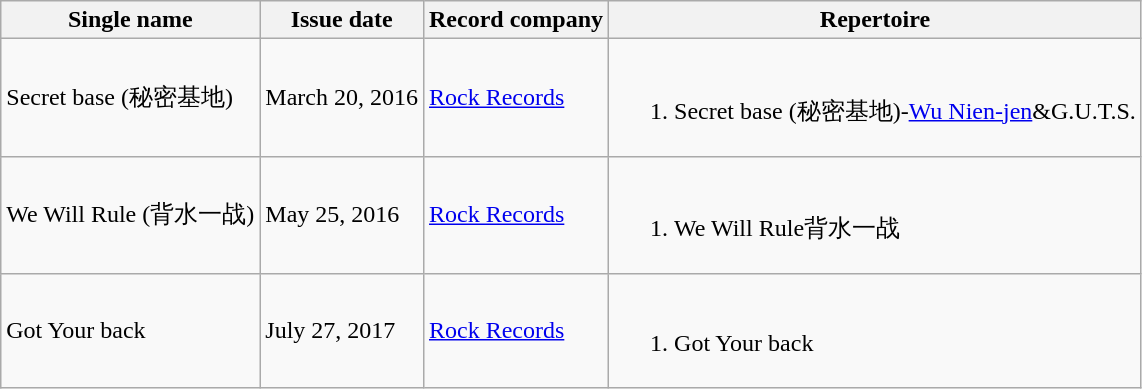<table class="wikitable">
<tr>
<th>Single name</th>
<th>Issue date</th>
<th>Record company</th>
<th>Repertoire</th>
</tr>
<tr>
<td>Secret base (秘密基地)</td>
<td>March 20, 2016</td>
<td><a href='#'>Rock Records</a></td>
<td><br><ol><li>Secret base (秘密基地)-<a href='#'>Wu Nien-jen</a>&G.U.T.S.</li></ol></td>
</tr>
<tr>
<td>We Will Rule (背水一战)</td>
<td>May 25, 2016</td>
<td><a href='#'>Rock Records</a></td>
<td><br><ol><li>We Will Rule背水一战</li></ol></td>
</tr>
<tr>
<td>Got Your back</td>
<td>July 27, 2017</td>
<td><a href='#'>Rock Records</a></td>
<td><br><ol><li>Got Your back</li></ol></td>
</tr>
</table>
